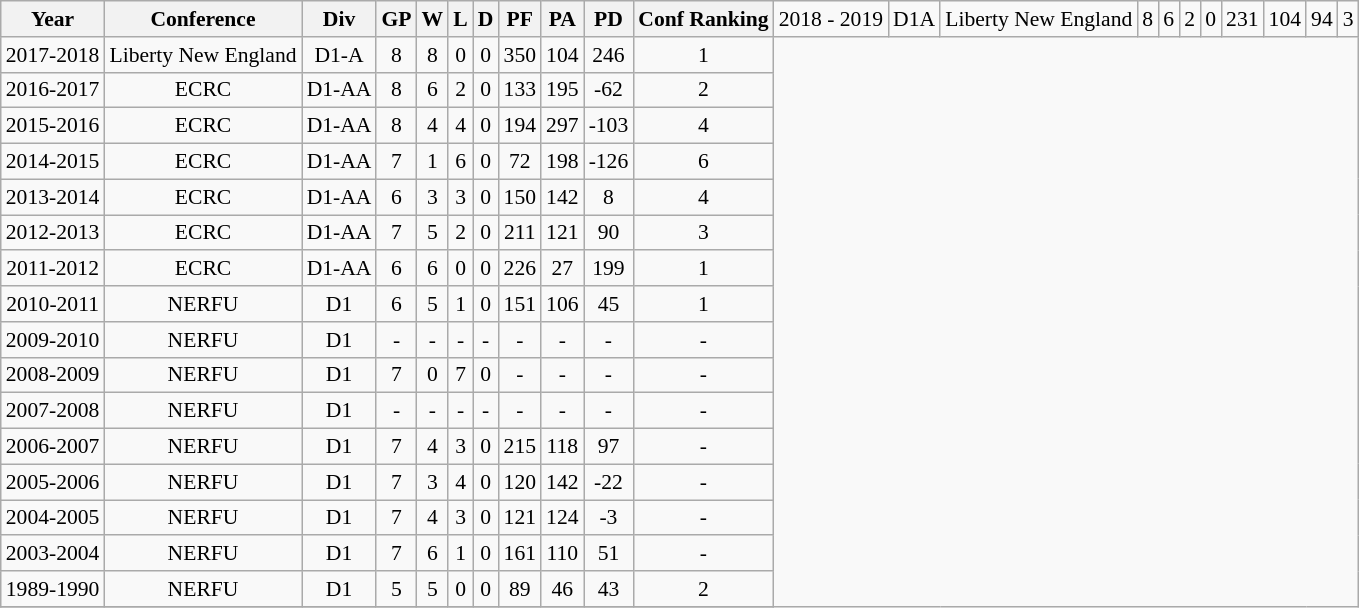<table class="wikitable" style="font-size:90%; white-space: nowrap; text-align: center;">
<tr>
<th>Year</th>
<th>Conference</th>
<th>Div</th>
<th>GP</th>
<th>W</th>
<th>L</th>
<th>D</th>
<th>PF</th>
<th>PA</th>
<th>PD</th>
<th>Conf Ranking</th>
<td>2018 - 2019</td>
<td>D1A</td>
<td>Liberty New England</td>
<td>8</td>
<td>6</td>
<td>2</td>
<td>0</td>
<td>231</td>
<td>104</td>
<td>94</td>
<td>3</td>
</tr>
<tr>
<td>2017-2018</td>
<td>Liberty New England</td>
<td>D1-A</td>
<td>8</td>
<td>8</td>
<td>0</td>
<td>0</td>
<td>350</td>
<td>104</td>
<td>246</td>
<td>1</td>
</tr>
<tr>
<td>2016-2017</td>
<td>ECRC</td>
<td>D1-AA</td>
<td>8</td>
<td>6</td>
<td>2</td>
<td>0</td>
<td>133</td>
<td>195</td>
<td>-62</td>
<td>2</td>
</tr>
<tr>
<td>2015-2016</td>
<td>ECRC</td>
<td>D1-AA</td>
<td>8</td>
<td>4</td>
<td>4</td>
<td>0</td>
<td>194</td>
<td>297</td>
<td>-103</td>
<td>4</td>
</tr>
<tr>
<td>2014-2015</td>
<td>ECRC</td>
<td>D1-AA</td>
<td>7</td>
<td>1</td>
<td>6</td>
<td>0</td>
<td>72</td>
<td>198</td>
<td>-126</td>
<td>6</td>
</tr>
<tr>
<td>2013-2014</td>
<td>ECRC</td>
<td>D1-AA</td>
<td>6</td>
<td>3</td>
<td>3</td>
<td>0</td>
<td>150</td>
<td>142</td>
<td>8</td>
<td>4</td>
</tr>
<tr>
<td>2012-2013</td>
<td>ECRC</td>
<td>D1-AA</td>
<td>7</td>
<td>5</td>
<td>2</td>
<td>0</td>
<td>211</td>
<td>121</td>
<td>90</td>
<td>3</td>
</tr>
<tr>
<td>2011-2012</td>
<td>ECRC</td>
<td>D1-AA</td>
<td>6</td>
<td>6</td>
<td>0</td>
<td>0</td>
<td>226</td>
<td>27</td>
<td>199</td>
<td>1</td>
</tr>
<tr>
<td>2010-2011</td>
<td>NERFU</td>
<td>D1</td>
<td>6</td>
<td>5</td>
<td>1</td>
<td>0</td>
<td>151</td>
<td>106</td>
<td>45</td>
<td>1</td>
</tr>
<tr>
<td>2009-2010</td>
<td>NERFU</td>
<td>D1</td>
<td>-</td>
<td>-</td>
<td>-</td>
<td>-</td>
<td>-</td>
<td>-</td>
<td>-</td>
<td>-</td>
</tr>
<tr>
<td>2008-2009</td>
<td>NERFU</td>
<td>D1</td>
<td>7</td>
<td>0</td>
<td>7</td>
<td>0</td>
<td>-</td>
<td>-</td>
<td>-</td>
<td>-</td>
</tr>
<tr>
<td>2007-2008</td>
<td>NERFU</td>
<td>D1</td>
<td>-</td>
<td>-</td>
<td>-</td>
<td>-</td>
<td>-</td>
<td>-</td>
<td>-</td>
<td>-</td>
</tr>
<tr>
<td>2006-2007</td>
<td>NERFU</td>
<td>D1</td>
<td>7</td>
<td>4</td>
<td>3</td>
<td>0</td>
<td>215</td>
<td>118</td>
<td>97</td>
<td>-</td>
</tr>
<tr>
<td>2005-2006</td>
<td>NERFU</td>
<td>D1</td>
<td>7</td>
<td>3</td>
<td>4</td>
<td>0</td>
<td>120</td>
<td>142</td>
<td>-22</td>
<td>-</td>
</tr>
<tr>
<td>2004-2005</td>
<td>NERFU</td>
<td>D1</td>
<td>7</td>
<td>4</td>
<td>3</td>
<td>0</td>
<td>121</td>
<td>124</td>
<td>-3</td>
<td>-</td>
</tr>
<tr>
<td>2003-2004</td>
<td>NERFU</td>
<td>D1</td>
<td>7</td>
<td>6</td>
<td>1</td>
<td>0</td>
<td>161</td>
<td>110</td>
<td>51</td>
<td>-</td>
</tr>
<tr>
<td>1989-1990</td>
<td>NERFU</td>
<td>D1</td>
<td>5</td>
<td>5</td>
<td>0</td>
<td>0</td>
<td>89</td>
<td>46</td>
<td>43</td>
<td>2</td>
</tr>
<tr>
</tr>
</table>
